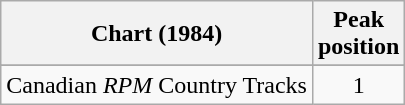<table class="wikitable sortable">
<tr>
<th align="left">Chart (1984)</th>
<th align="center">Peak<br>position</th>
</tr>
<tr>
</tr>
<tr>
<td align="left">Canadian <em>RPM</em> Country Tracks</td>
<td align="center">1</td>
</tr>
</table>
